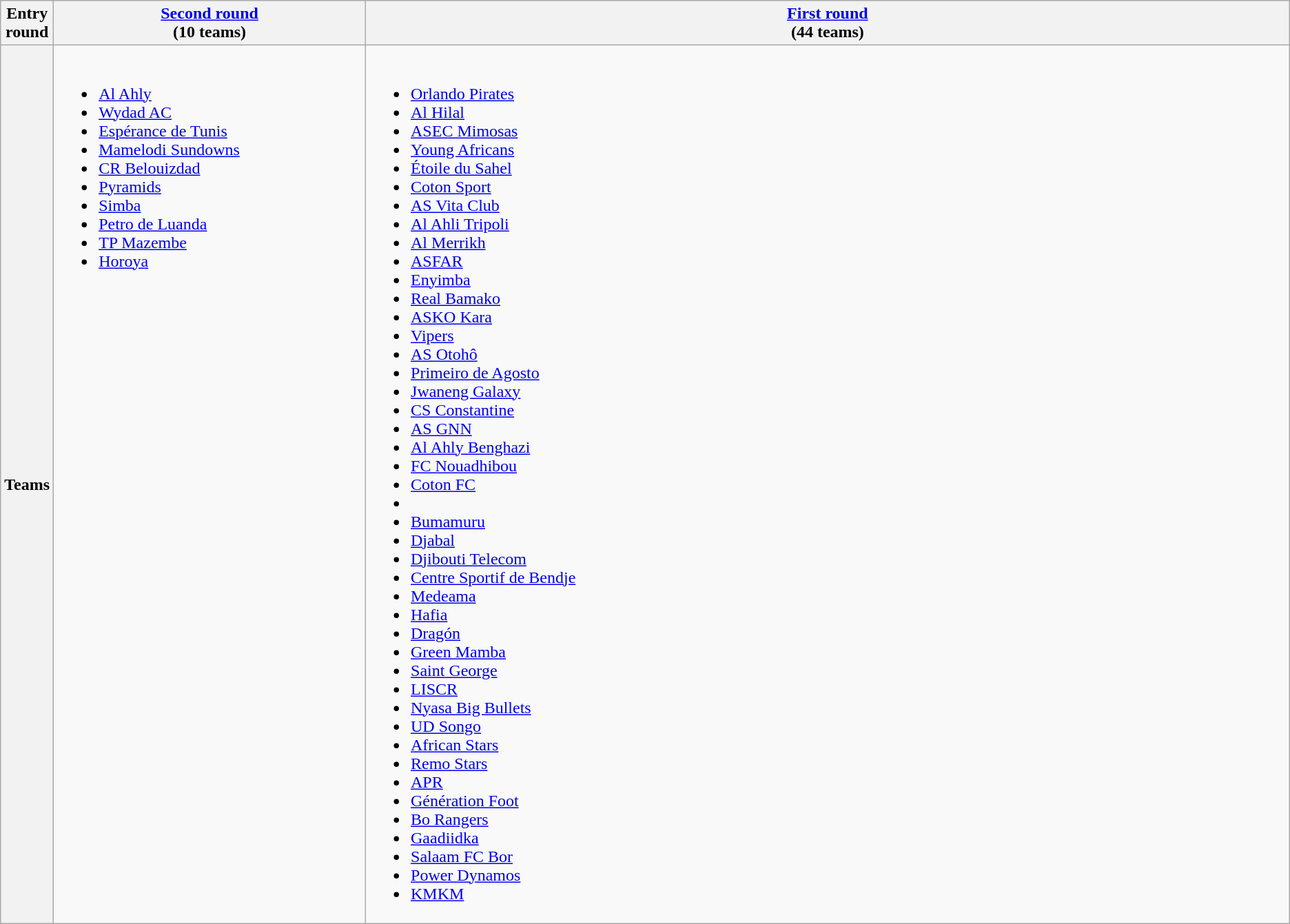<table class="wikitable">
<tr>
<th>Entry round</th>
<th width=25%><a href='#'>Second round</a><br>(10 teams)</th>
<th width=75%><a href='#'>First round</a><br>(44 teams)</th>
</tr>
<tr>
<th>Teams</th>
<td valign=top><br><ul><li> <a href='#'>Al Ahly</a> </li><li> <a href='#'>Wydad AC</a> </li><li> <a href='#'>Espérance de Tunis</a> </li><li> <a href='#'>Mamelodi Sundowns</a> </li><li> <a href='#'>CR Belouizdad</a> </li><li> <a href='#'>Pyramids</a> </li><li> <a href='#'>Simba</a> </li><li> <a href='#'>Petro de Luanda</a> </li><li> <a href='#'>TP Mazembe</a> </li><li> <a href='#'>Horoya</a> </li></ul></td>
<td valign=top><br><ul><li> <a href='#'>Orlando Pirates</a> </li><li> <a href='#'>Al Hilal</a> </li><li> <a href='#'>ASEC Mimosas</a> </li><li> <a href='#'>Young Africans</a> </li><li> <a href='#'>Étoile du Sahel</a> </li><li> <a href='#'>Coton Sport</a> </li><li> <a href='#'>AS Vita Club</a> </li><li> <a href='#'>Al Ahli Tripoli</a> </li><li> <a href='#'>Al Merrikh</a> </li><li> <a href='#'>ASFAR</a> </li><li> <a href='#'>Enyimba</a> </li><li> <a href='#'>Real Bamako</a> </li><li> <a href='#'>ASKO Kara</a> </li><li> <a href='#'>Vipers</a> </li><li> <a href='#'>AS Otohô</a> </li><li> <a href='#'>Primeiro de Agosto</a> </li><li> <a href='#'>Jwaneng Galaxy</a> </li><li> <a href='#'>CS Constantine</a> </li><li> <a href='#'>AS GNN</a> </li><li> <a href='#'>Al Ahly Benghazi</a> </li><li> <a href='#'>FC Nouadhibou</a> </li><li> <a href='#'>Coton FC</a></li><li></li><li> <a href='#'>Bumamuru</a></li><li> <a href='#'>Djabal</a></li><li> <a href='#'>Djibouti Telecom</a></li><li> <a href='#'>Centre Sportif de Bendje</a></li><li> <a href='#'>Medeama</a></li><li> <a href='#'>Hafia</a></li><li> <a href='#'>Dragón</a></li><li> <a href='#'>Green Mamba</a></li><li> <a href='#'>Saint George</a></li><li> <a href='#'>LISCR</a></li><li> <a href='#'>Nyasa Big Bullets</a></li><li> <a href='#'>UD Songo</a></li><li> <a href='#'>African Stars</a></li><li> <a href='#'>Remo Stars</a></li><li> <a href='#'>APR</a></li><li> <a href='#'>Génération Foot</a></li><li> <a href='#'>Bo Rangers</a></li><li> <a href='#'>Gaadiidka</a></li><li> <a href='#'>Salaam FC Bor</a></li><li> <a href='#'>Power Dynamos</a></li><li> <a href='#'>KMKM</a></li></ul></td>
</tr>
</table>
